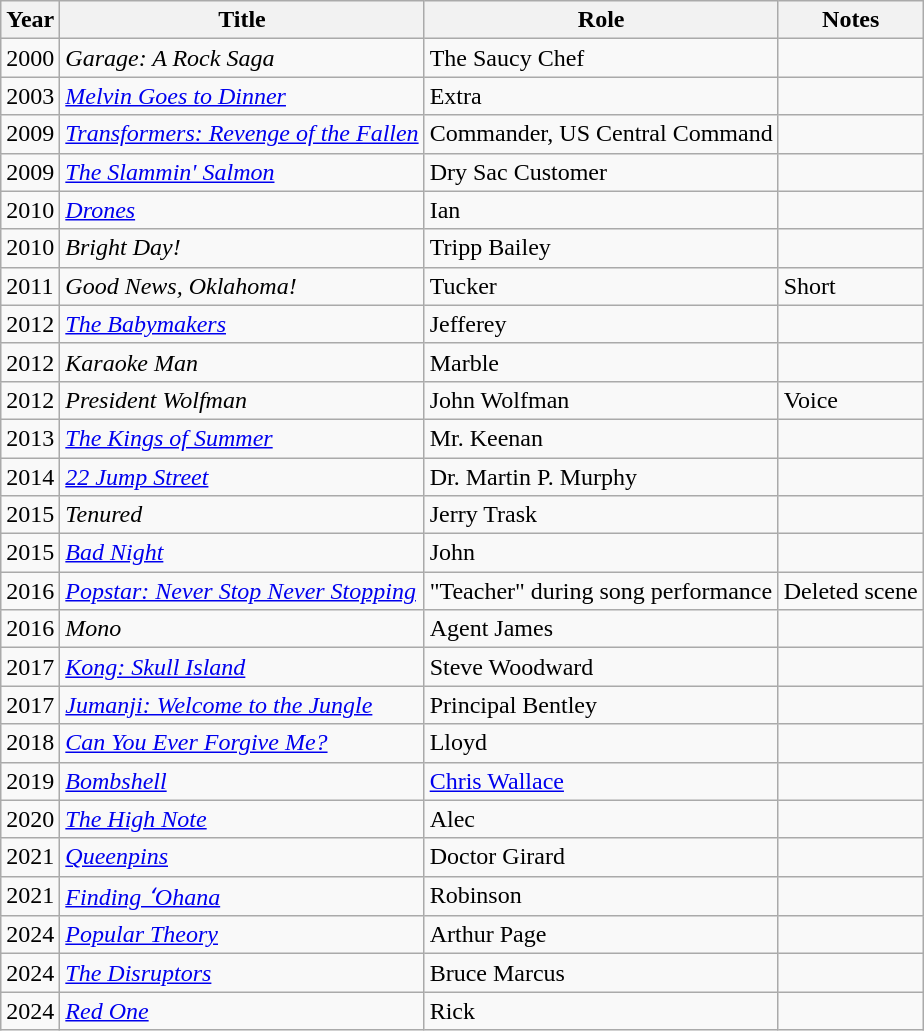<table class="wikitable sortable">
<tr>
<th>Year</th>
<th>Title</th>
<th>Role</th>
<th class="unsortable">Notes</th>
</tr>
<tr>
<td>2000</td>
<td><em>Garage: A Rock Saga</em></td>
<td>The Saucy Chef</td>
<td></td>
</tr>
<tr>
<td>2003</td>
<td><em><a href='#'>Melvin Goes to Dinner</a></em></td>
<td>Extra</td>
<td></td>
</tr>
<tr>
<td>2009</td>
<td><em><a href='#'>Transformers: Revenge of the Fallen</a></em></td>
<td>Commander, US Central Command</td>
<td></td>
</tr>
<tr>
<td>2009</td>
<td><em><a href='#'>The Slammin' Salmon</a></em></td>
<td>Dry Sac Customer</td>
<td></td>
</tr>
<tr>
<td>2010</td>
<td><em><a href='#'>Drones</a></em></td>
<td>Ian</td>
<td></td>
</tr>
<tr>
<td>2010</td>
<td><em>Bright Day!</em></td>
<td>Tripp Bailey</td>
<td></td>
</tr>
<tr>
<td>2011</td>
<td><em>Good News, Oklahoma!</em></td>
<td>Tucker</td>
<td>Short</td>
</tr>
<tr>
<td>2012</td>
<td><em><a href='#'>The Babymakers</a></em></td>
<td>Jefferey</td>
<td></td>
</tr>
<tr>
<td>2012</td>
<td><em>Karaoke Man</em></td>
<td>Marble</td>
<td></td>
</tr>
<tr>
<td>2012</td>
<td><em>President Wolfman</em></td>
<td>John Wolfman</td>
<td>Voice</td>
</tr>
<tr>
<td>2013</td>
<td><em><a href='#'>The Kings of Summer</a></em></td>
<td>Mr. Keenan</td>
<td></td>
</tr>
<tr>
<td>2014</td>
<td><em><a href='#'>22 Jump Street</a></em></td>
<td>Dr. Martin P. Murphy</td>
<td></td>
</tr>
<tr>
<td>2015</td>
<td><em>Tenured</em></td>
<td>Jerry Trask</td>
<td></td>
</tr>
<tr>
<td>2015</td>
<td><em><a href='#'>Bad Night</a></em></td>
<td>John</td>
<td></td>
</tr>
<tr>
<td>2016</td>
<td><em><a href='#'>Popstar: Never Stop Never Stopping</a></em></td>
<td>"Teacher" during song performance</td>
<td>Deleted scene</td>
</tr>
<tr>
<td>2016</td>
<td><em>Mono</em></td>
<td>Agent James</td>
<td></td>
</tr>
<tr>
<td>2017</td>
<td><em><a href='#'>Kong: Skull Island</a></em></td>
<td>Steve Woodward</td>
<td></td>
</tr>
<tr>
<td>2017</td>
<td><em><a href='#'>Jumanji: Welcome to the Jungle</a></em></td>
<td>Principal Bentley</td>
<td></td>
</tr>
<tr>
<td>2018</td>
<td><em><a href='#'>Can You Ever Forgive Me?</a></em></td>
<td>Lloyd</td>
<td></td>
</tr>
<tr>
<td>2019</td>
<td><em><a href='#'>Bombshell</a></em></td>
<td><a href='#'>Chris Wallace</a></td>
<td></td>
</tr>
<tr>
<td>2020</td>
<td><em><a href='#'>The High Note</a></em></td>
<td>Alec</td>
<td></td>
</tr>
<tr>
<td>2021</td>
<td><em><a href='#'>Queenpins</a></em></td>
<td>Doctor Girard</td>
<td></td>
</tr>
<tr>
<td>2021</td>
<td><em><a href='#'>Finding ʻOhana</a></em></td>
<td>Robinson</td>
<td></td>
</tr>
<tr>
<td>2024</td>
<td><em><a href='#'>Popular Theory</a></em></td>
<td>Arthur Page</td>
<td></td>
</tr>
<tr>
<td>2024</td>
<td><em><a href='#'>The Disruptors</a></em></td>
<td>Bruce Marcus</td>
<td></td>
</tr>
<tr>
<td>2024</td>
<td><em><a href='#'>Red One</a></em></td>
<td>Rick</td>
<td></td>
</tr>
</table>
